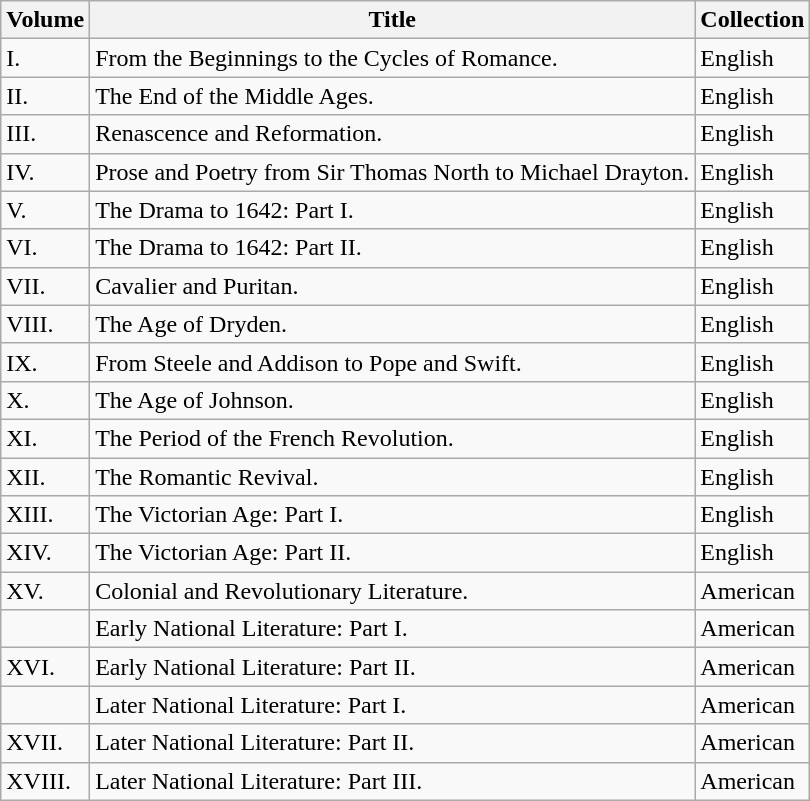<table class="wikitable">
<tr>
<th>Volume</th>
<th>Title</th>
<th>Collection</th>
</tr>
<tr>
<td>I.</td>
<td>From the Beginnings to the Cycles of Romance.</td>
<td><abbr>English</abbr></td>
</tr>
<tr>
<td>II.</td>
<td>The End of the Middle Ages.</td>
<td><abbr>English</abbr></td>
</tr>
<tr>
<td>III.</td>
<td>Renascence and Reformation.</td>
<td><abbr>English</abbr></td>
</tr>
<tr>
<td>IV.</td>
<td>Prose and Poetry from Sir Thomas North to Michael Drayton.</td>
<td><abbr>English</abbr></td>
</tr>
<tr>
<td>V.</td>
<td>The Drama to 1642: Part I.</td>
<td><abbr>English</abbr></td>
</tr>
<tr>
<td>VI.</td>
<td>The Drama to 1642: Part II.</td>
<td><abbr>English</abbr></td>
</tr>
<tr>
<td>VII.</td>
<td>Cavalier and Puritan.</td>
<td><abbr>English</abbr></td>
</tr>
<tr>
<td>VIII.</td>
<td>The Age of Dryden.</td>
<td><abbr>English</abbr></td>
</tr>
<tr>
<td>IX.</td>
<td>From Steele and Addison to Pope and Swift.</td>
<td><abbr>English</abbr></td>
</tr>
<tr>
<td>X.</td>
<td>The Age of Johnson.</td>
<td><abbr>English</abbr></td>
</tr>
<tr>
<td>XI.</td>
<td>The Period of the French Revolution.</td>
<td><abbr>English</abbr></td>
</tr>
<tr>
<td>XII.</td>
<td>The Romantic Revival.</td>
<td><abbr>English</abbr></td>
</tr>
<tr>
<td>XIII.</td>
<td>The Victorian Age: Part I.</td>
<td><abbr>English</abbr></td>
</tr>
<tr>
<td>XIV.</td>
<td>The Victorian Age: Part II.</td>
<td><abbr>English</abbr></td>
</tr>
<tr>
<td>XV.</td>
<td>Colonial and Revolutionary Literature.</td>
<td><abbr>American</abbr></td>
</tr>
<tr>
<td> </td>
<td>Early National Literature: Part I.</td>
<td><abbr>American</abbr></td>
</tr>
<tr>
<td>XVI.</td>
<td>Early National Literature: Part II.</td>
<td><abbr>American</abbr></td>
</tr>
<tr>
<td> </td>
<td>Later National Literature: Part I.</td>
<td><abbr>American</abbr></td>
</tr>
<tr>
<td>XVII.</td>
<td>Later National Literature: Part II.</td>
<td><abbr>American</abbr></td>
</tr>
<tr>
<td>XVIII.</td>
<td>Later National Literature: Part III.</td>
<td><abbr>American</abbr></td>
</tr>
</table>
